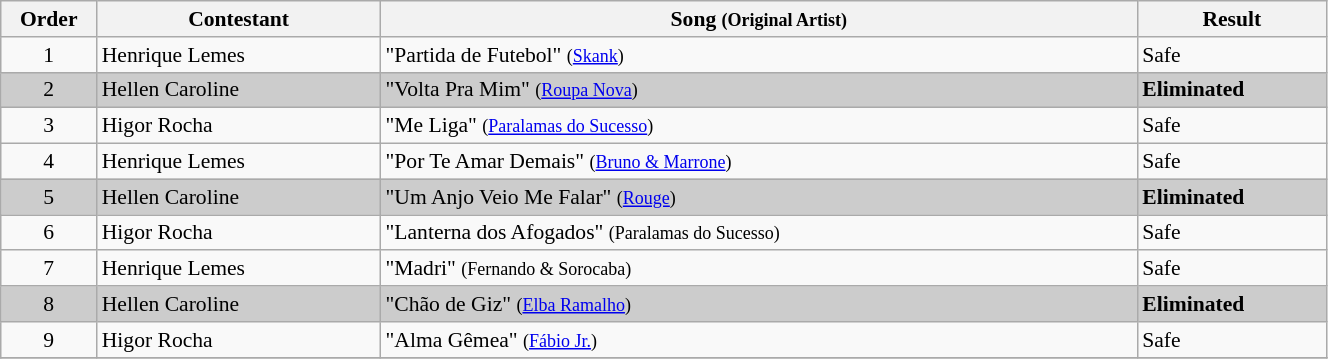<table class="wikitable" style="font-size:90%; width:70%; text-align: left;">
<tr>
<th width="05%">Order</th>
<th width="15%">Contestant</th>
<th width="40%">Song <small>(Original Artist)</small></th>
<th width="10%">Result</th>
</tr>
<tr>
<td style="text-align:center;">1</td>
<td>Henrique Lemes</td>
<td>"Partida de Futebol" <small>(<a href='#'>Skank</a>)</small></td>
<td>Safe</td>
</tr>
<tr style="background:#CCCCCC;">
<td style="text-align:center;">2</td>
<td>Hellen Caroline</td>
<td>"Volta Pra Mim" <small>(<a href='#'>Roupa Nova</a>)</small></td>
<td><strong>Eliminated</strong></td>
</tr>
<tr>
<td style="text-align:center;">3</td>
<td>Higor Rocha</td>
<td>"Me Liga" <small>(<a href='#'>Paralamas do Sucesso</a>)</small></td>
<td>Safe</td>
</tr>
<tr>
<td style="text-align:center;">4</td>
<td>Henrique Lemes</td>
<td>"Por Te Amar Demais" <small>(<a href='#'>Bruno & Marrone</a>)</small></td>
<td>Safe</td>
</tr>
<tr style="background:#CCCCCC;">
<td style="text-align:center;">5</td>
<td>Hellen Caroline</td>
<td>"Um Anjo Veio Me Falar" <small>(<a href='#'>Rouge</a>)</small></td>
<td><strong>Eliminated</strong></td>
</tr>
<tr>
<td style="text-align:center;">6</td>
<td>Higor Rocha</td>
<td>"Lanterna dos Afogados" <small>(Paralamas do Sucesso)</small></td>
<td>Safe</td>
</tr>
<tr>
<td style="text-align:center;">7</td>
<td>Henrique Lemes</td>
<td>"Madri" <small>(Fernando & Sorocaba)</small></td>
<td>Safe</td>
</tr>
<tr style="background:#CCCCCC;">
<td style="text-align:center;">8</td>
<td>Hellen Caroline</td>
<td>"Chão de Giz" <small>(<a href='#'>Elba Ramalho</a>)</small></td>
<td><strong>Eliminated</strong></td>
</tr>
<tr>
<td style="text-align:center;">9</td>
<td>Higor Rocha</td>
<td>"Alma Gêmea" <small>(<a href='#'>Fábio Jr.</a>)</small></td>
<td>Safe</td>
</tr>
<tr>
</tr>
</table>
